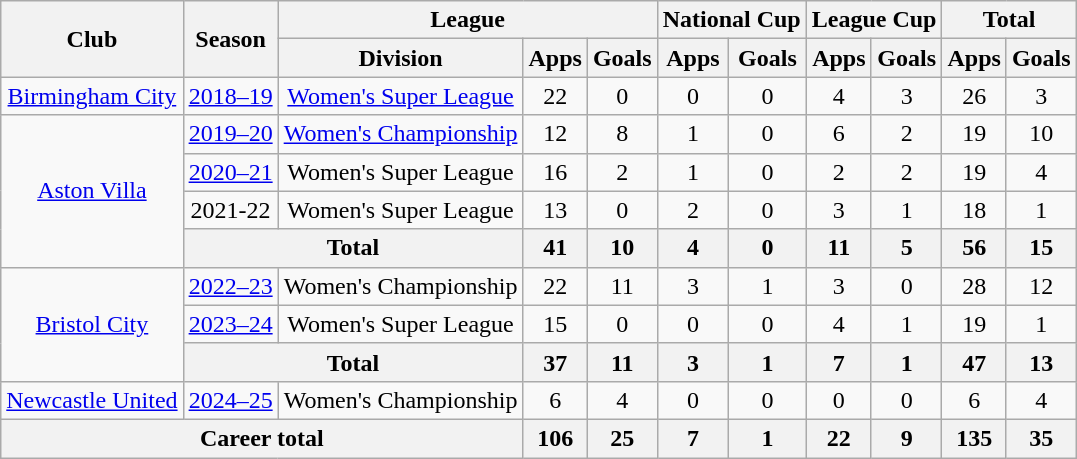<table class="wikitable" style="text-align:center">
<tr>
<th rowspan="2">Club</th>
<th rowspan="2">Season</th>
<th colspan="3">League</th>
<th colspan="2">National Cup</th>
<th colspan="2">League Cup</th>
<th colspan="2">Total</th>
</tr>
<tr>
<th>Division</th>
<th>Apps</th>
<th>Goals</th>
<th>Apps</th>
<th>Goals</th>
<th>Apps</th>
<th>Goals</th>
<th>Apps</th>
<th>Goals</th>
</tr>
<tr>
<td rowspan="1"><a href='#'>Birmingham City</a></td>
<td><a href='#'>2018–19</a></td>
<td><a href='#'>Women's Super League</a></td>
<td>22</td>
<td>0</td>
<td>0</td>
<td>0</td>
<td>4</td>
<td>3</td>
<td>26</td>
<td>3</td>
</tr>
<tr>
<td rowspan="4"><a href='#'>Aston Villa</a></td>
<td><a href='#'>2019–20</a></td>
<td><a href='#'>Women's Championship</a></td>
<td>12</td>
<td>8</td>
<td>1</td>
<td>0</td>
<td>6</td>
<td>2</td>
<td>19</td>
<td>10</td>
</tr>
<tr>
<td><a href='#'>2020–21</a></td>
<td>Women's Super League</td>
<td>16</td>
<td>2</td>
<td>1</td>
<td>0</td>
<td>2</td>
<td>2</td>
<td>19</td>
<td>4</td>
</tr>
<tr>
<td>2021-22</td>
<td>Women's Super League</td>
<td>13</td>
<td>0</td>
<td>2</td>
<td>0</td>
<td>3</td>
<td>1</td>
<td>18</td>
<td>1</td>
</tr>
<tr>
<th colspan="2">Total</th>
<th>41</th>
<th>10</th>
<th>4</th>
<th>0</th>
<th>11</th>
<th>5</th>
<th>56</th>
<th>15</th>
</tr>
<tr>
<td rowspan="3"><a href='#'>Bristol City</a></td>
<td><a href='#'>2022–23</a></td>
<td>Women's Championship</td>
<td>22</td>
<td>11</td>
<td>3</td>
<td>1</td>
<td>3</td>
<td>0</td>
<td>28</td>
<td>12</td>
</tr>
<tr>
<td><a href='#'>2023–24</a></td>
<td>Women's Super League</td>
<td>15</td>
<td>0</td>
<td>0</td>
<td>0</td>
<td>4</td>
<td>1</td>
<td>19</td>
<td>1</td>
</tr>
<tr>
<th colspan="2">Total</th>
<th>37</th>
<th>11</th>
<th>3</th>
<th>1</th>
<th>7</th>
<th>1</th>
<th>47</th>
<th>13</th>
</tr>
<tr>
<td><a href='#'>Newcastle United</a></td>
<td><a href='#'>2024–25</a></td>
<td>Women's Championship</td>
<td>6</td>
<td>4</td>
<td>0</td>
<td>0</td>
<td>0</td>
<td>0</td>
<td>6</td>
<td>4</td>
</tr>
<tr>
<th colspan="3"><strong>Career total</strong></th>
<th>106</th>
<th>25</th>
<th>7</th>
<th>1</th>
<th>22</th>
<th>9</th>
<th>135</th>
<th>35</th>
</tr>
</table>
